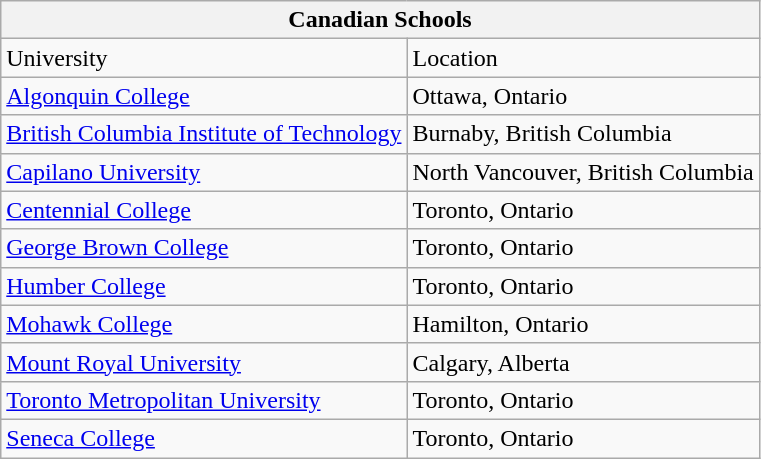<table class="wikitable">
<tr>
<th colspan="2">Canadian Schools</th>
</tr>
<tr>
<td>University</td>
<td>Location</td>
</tr>
<tr>
<td><a href='#'>Algonquin College</a></td>
<td>Ottawa, Ontario</td>
</tr>
<tr>
<td><a href='#'>British Columbia Institute of Technology</a></td>
<td>Burnaby, British Columbia</td>
</tr>
<tr>
<td><a href='#'>Capilano University</a></td>
<td>North Vancouver, British Columbia</td>
</tr>
<tr>
<td><a href='#'>Centennial College</a></td>
<td>Toronto, Ontario</td>
</tr>
<tr>
<td><a href='#'>George Brown College</a></td>
<td>Toronto, Ontario</td>
</tr>
<tr>
<td><a href='#'>Humber College</a></td>
<td>Toronto, Ontario</td>
</tr>
<tr>
<td><a href='#'>Mohawk College</a></td>
<td>Hamilton, Ontario</td>
</tr>
<tr>
<td><a href='#'>Mount Royal University</a></td>
<td>Calgary, Alberta</td>
</tr>
<tr>
<td><a href='#'>Toronto Metropolitan University</a></td>
<td>Toronto, Ontario</td>
</tr>
<tr>
<td><a href='#'>Seneca College</a></td>
<td>Toronto, Ontario</td>
</tr>
</table>
